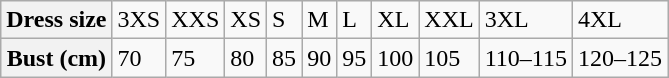<table class="wikitable">
<tr>
<th>Dress size</th>
<td>3XS</td>
<td>XXS</td>
<td>XS</td>
<td>S</td>
<td>M</td>
<td>L</td>
<td>XL</td>
<td>XXL</td>
<td>3XL</td>
<td>4XL</td>
</tr>
<tr>
<th>Bust (cm)</th>
<td>70</td>
<td>75</td>
<td>80</td>
<td>85</td>
<td>90</td>
<td>95</td>
<td>100</td>
<td>105</td>
<td>110–115</td>
<td>120–125</td>
</tr>
</table>
